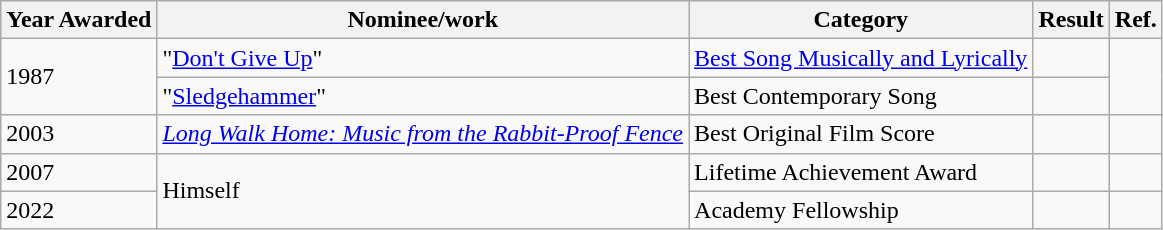<table class="wikitable">
<tr>
<th>Year Awarded</th>
<th>Nominee/work</th>
<th>Category</th>
<th>Result</th>
<th>Ref.</th>
</tr>
<tr>
<td rowspan="2">1987</td>
<td>"<a href='#'>Don't Give Up</a>"</td>
<td><a href='#'>Best Song Musically and Lyrically</a></td>
<td></td>
<td rowspan="2"></td>
</tr>
<tr>
<td>"<a href='#'>Sledgehammer</a>"</td>
<td>Best Contemporary Song</td>
<td></td>
</tr>
<tr>
<td>2003</td>
<td><em><a href='#'>Long Walk Home: Music from the Rabbit-Proof Fence</a></em></td>
<td>Best Original Film Score</td>
<td></td>
</tr>
<tr>
<td>2007</td>
<td rowspan=2>Himself</td>
<td>Lifetime Achievement Award</td>
<td></td>
<td></td>
</tr>
<tr>
<td>2022</td>
<td>Academy Fellowship</td>
<td></td>
<td></td>
</tr>
</table>
